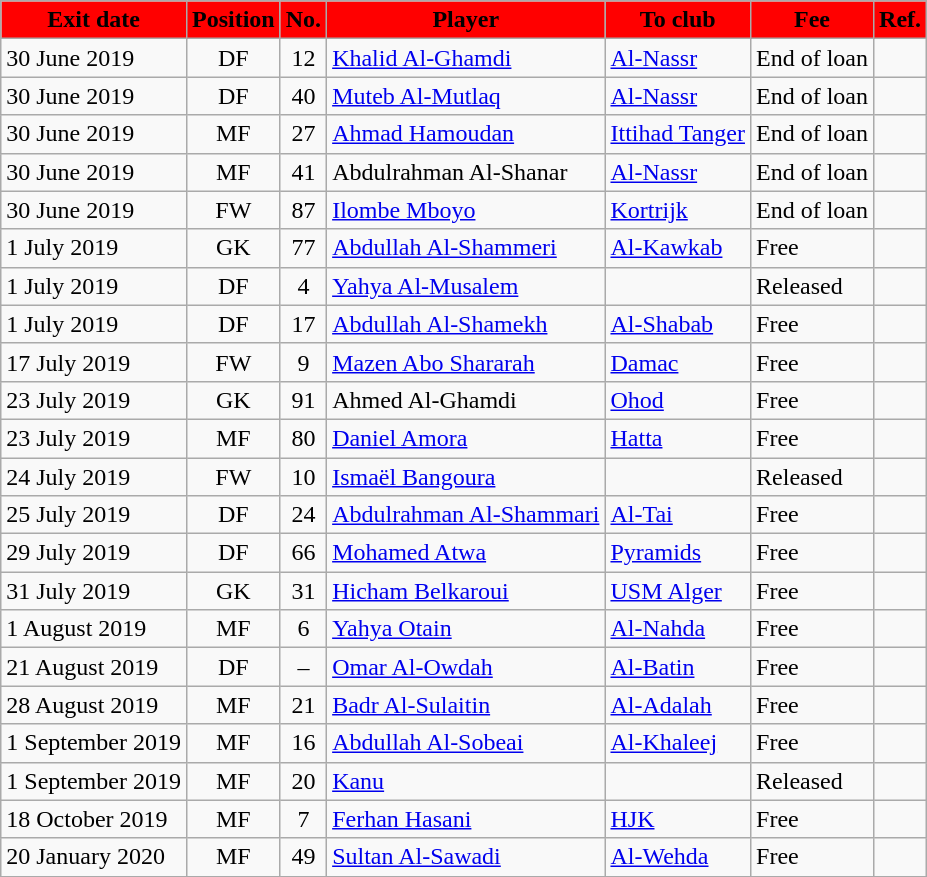<table class="wikitable sortable">
<tr>
<th style="background:red; color:black;"><strong>Exit date</strong></th>
<th style="background:red; color:black;"><strong>Position</strong></th>
<th style="background:red; color:black;"><strong>No.</strong></th>
<th style="background:red; color:black;"><strong>Player</strong></th>
<th style="background:red; color:black;"><strong>To club</strong></th>
<th style="background:red; color:black;"><strong>Fee</strong></th>
<th style="background:red; color:black;"><strong>Ref.</strong></th>
</tr>
<tr>
<td>30 June 2019</td>
<td style="text-align:center;">DF</td>
<td style="text-align:center;">12</td>
<td style="text-align:left;"> <a href='#'>Khalid Al-Ghamdi</a></td>
<td style="text-align:left;"> <a href='#'>Al-Nassr</a></td>
<td>End of loan</td>
<td></td>
</tr>
<tr>
<td>30 June 2019</td>
<td style="text-align:center;">DF</td>
<td style="text-align:center;">40</td>
<td style="text-align:left;"> <a href='#'>Muteb Al-Mutlaq</a></td>
<td style="text-align:left;"> <a href='#'>Al-Nassr</a></td>
<td>End of loan</td>
<td></td>
</tr>
<tr>
<td>30 June 2019</td>
<td style="text-align:center;">MF</td>
<td style="text-align:center;">27</td>
<td style="text-align:left;"> <a href='#'>Ahmad Hamoudan</a></td>
<td style="text-align:left;"> <a href='#'>Ittihad Tanger</a></td>
<td>End of loan</td>
<td></td>
</tr>
<tr>
<td>30 June 2019</td>
<td style="text-align:center;">MF</td>
<td style="text-align:center;">41</td>
<td style="text-align:left;"> Abdulrahman Al-Shanar</td>
<td style="text-align:left;"> <a href='#'>Al-Nassr</a></td>
<td>End of loan</td>
<td></td>
</tr>
<tr>
<td>30 June 2019</td>
<td style="text-align:center;">FW</td>
<td style="text-align:center;">87</td>
<td style="text-align:left;"> <a href='#'>Ilombe Mboyo</a></td>
<td style="text-align:left;"> <a href='#'>Kortrijk</a></td>
<td>End of loan</td>
<td></td>
</tr>
<tr>
<td>1 July 2019</td>
<td style="text-align:center;">GK</td>
<td style="text-align:center;">77</td>
<td style="text-align:left;"> <a href='#'>Abdullah Al-Shammeri</a></td>
<td style="text-align:left;"> <a href='#'>Al-Kawkab</a></td>
<td>Free</td>
<td></td>
</tr>
<tr>
<td>1 July 2019</td>
<td style="text-align:center;">DF</td>
<td style="text-align:center;">4</td>
<td style="text-align:left;"> <a href='#'>Yahya Al-Musalem</a></td>
<td style="text-align:left;"></td>
<td>Released</td>
<td></td>
</tr>
<tr>
<td>1 July 2019</td>
<td style="text-align:center;">DF</td>
<td style="text-align:center;">17</td>
<td style="text-align:left;"> <a href='#'>Abdullah Al-Shamekh</a></td>
<td style="text-align:left;"> <a href='#'>Al-Shabab</a></td>
<td>Free</td>
<td></td>
</tr>
<tr>
<td>17 July 2019</td>
<td style="text-align:center;">FW</td>
<td style="text-align:center;">9</td>
<td style="text-align:left;"> <a href='#'>Mazen Abo Shararah</a></td>
<td style="text-align:left;"> <a href='#'>Damac</a></td>
<td>Free</td>
<td></td>
</tr>
<tr>
<td>23 July 2019</td>
<td style="text-align:center;">GK</td>
<td style="text-align:center;">91</td>
<td style="text-align:left;"> Ahmed Al-Ghamdi</td>
<td style="text-align:left;"> <a href='#'>Ohod</a></td>
<td>Free</td>
<td></td>
</tr>
<tr>
<td>23 July 2019</td>
<td style="text-align:center;">MF</td>
<td style="text-align:center;">80</td>
<td style="text-align:left;"> <a href='#'>Daniel Amora</a></td>
<td style="text-align:left;"> <a href='#'>Hatta</a></td>
<td>Free</td>
<td></td>
</tr>
<tr>
<td>24 July 2019</td>
<td style="text-align:center;">FW</td>
<td style="text-align:center;">10</td>
<td style="text-align:left;"> <a href='#'>Ismaël Bangoura</a></td>
<td style="text-align:left;"></td>
<td>Released</td>
<td></td>
</tr>
<tr>
<td>25 July 2019</td>
<td style="text-align:center;">DF</td>
<td style="text-align:center;">24</td>
<td style="text-align:left;"> <a href='#'>Abdulrahman Al-Shammari</a></td>
<td style="text-align:left;"> <a href='#'>Al-Tai</a></td>
<td>Free</td>
<td></td>
</tr>
<tr>
<td>29 July 2019</td>
<td style="text-align:center;">DF</td>
<td style="text-align:center;">66</td>
<td style="text-align:left;"> <a href='#'>Mohamed Atwa</a></td>
<td style="text-align:left;"> <a href='#'>Pyramids</a></td>
<td>Free</td>
<td></td>
</tr>
<tr>
<td>31 July 2019</td>
<td style="text-align:center;">GK</td>
<td style="text-align:center;">31</td>
<td style="text-align:left;"> <a href='#'>Hicham Belkaroui</a></td>
<td style="text-align:left;"> <a href='#'>USM Alger</a></td>
<td>Free</td>
<td></td>
</tr>
<tr>
<td>1 August 2019</td>
<td style="text-align:center;">MF</td>
<td style="text-align:center;">6</td>
<td style="text-align:left;"> <a href='#'>Yahya Otain</a></td>
<td style="text-align:left;"> <a href='#'>Al-Nahda</a></td>
<td>Free</td>
<td></td>
</tr>
<tr>
<td>21 August 2019</td>
<td style="text-align:center;">DF</td>
<td style="text-align:center;">–</td>
<td style="text-align:left;"> <a href='#'>Omar Al-Owdah</a></td>
<td style="text-align:left;"> <a href='#'>Al-Batin</a></td>
<td>Free</td>
<td></td>
</tr>
<tr>
<td>28 August 2019</td>
<td style="text-align:center;">MF</td>
<td style="text-align:center;">21</td>
<td style="text-align:left;"> <a href='#'>Badr Al-Sulaitin</a></td>
<td style="text-align:left;"> <a href='#'>Al-Adalah</a></td>
<td>Free</td>
<td></td>
</tr>
<tr>
<td>1 September 2019</td>
<td style="text-align:center;">MF</td>
<td style="text-align:center;">16</td>
<td style="text-align:left;"> <a href='#'>Abdullah Al-Sobeai</a></td>
<td style="text-align:left;"> <a href='#'>Al-Khaleej</a></td>
<td>Free</td>
<td></td>
</tr>
<tr>
<td>1 September 2019</td>
<td style="text-align:center;">MF</td>
<td style="text-align:center;">20</td>
<td style="text-align:left;"> <a href='#'>Kanu</a></td>
<td style="text-align:left;"></td>
<td>Released</td>
<td></td>
</tr>
<tr>
<td>18 October 2019</td>
<td style="text-align:center;">MF</td>
<td style="text-align:center;">7</td>
<td style="text-align:left;"> <a href='#'>Ferhan Hasani</a></td>
<td style="text-align:left;"> <a href='#'>HJK</a></td>
<td>Free</td>
<td></td>
</tr>
<tr>
<td>20 January 2020</td>
<td style="text-align:center;">MF</td>
<td style="text-align:center;">49</td>
<td style="text-align:left;"> <a href='#'>Sultan Al-Sawadi</a></td>
<td style="text-align:left;"> <a href='#'>Al-Wehda</a></td>
<td>Free</td>
<td></td>
</tr>
<tr>
</tr>
</table>
